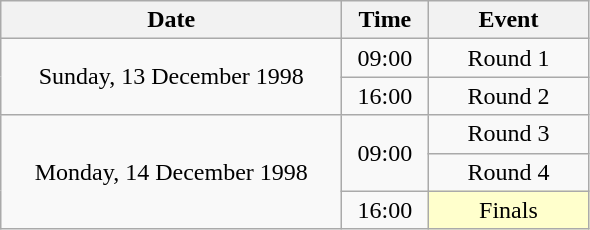<table class = "wikitable" style="text-align:center;">
<tr>
<th width=220>Date</th>
<th width=50>Time</th>
<th width=100>Event</th>
</tr>
<tr>
<td rowspan=2>Sunday, 13 December 1998</td>
<td>09:00</td>
<td>Round 1</td>
</tr>
<tr>
<td>16:00</td>
<td>Round 2</td>
</tr>
<tr>
<td rowspan=3>Monday, 14 December 1998</td>
<td rowspan=2>09:00</td>
<td>Round 3</td>
</tr>
<tr>
<td>Round 4</td>
</tr>
<tr>
<td>16:00</td>
<td bgcolor=ffffcc>Finals</td>
</tr>
</table>
